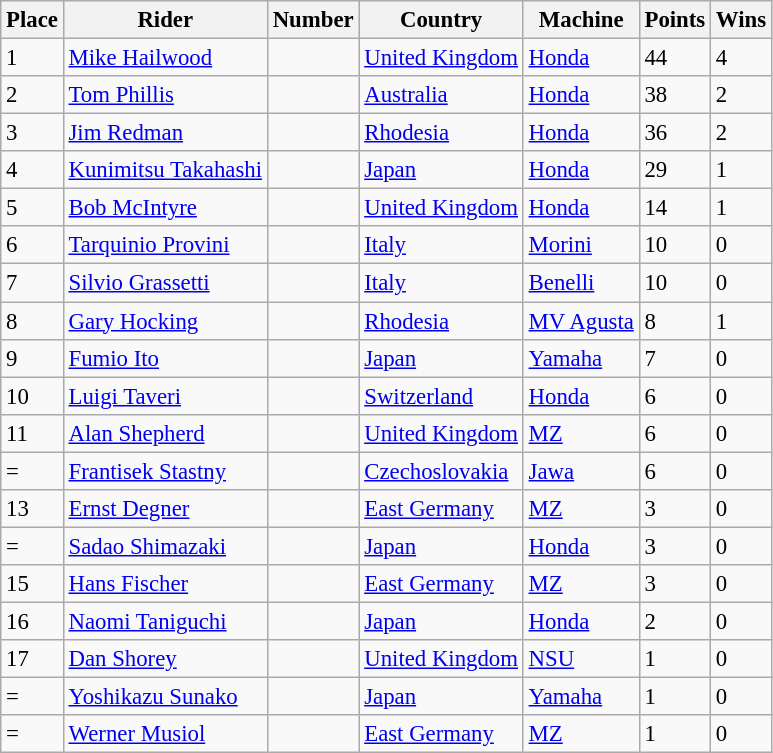<table class="wikitable" style="font-size: 95%;">
<tr>
<th>Place</th>
<th>Rider</th>
<th>Number</th>
<th>Country</th>
<th>Machine</th>
<th>Points</th>
<th>Wins</th>
</tr>
<tr>
<td>1</td>
<td> <a href='#'>Mike Hailwood</a></td>
<td></td>
<td><a href='#'>United Kingdom</a></td>
<td><a href='#'>Honda</a></td>
<td>44</td>
<td>4</td>
</tr>
<tr>
<td>2</td>
<td> <a href='#'>Tom Phillis</a></td>
<td></td>
<td><a href='#'>Australia</a></td>
<td><a href='#'>Honda</a></td>
<td>38</td>
<td>2</td>
</tr>
<tr>
<td>3</td>
<td> <a href='#'>Jim Redman</a></td>
<td></td>
<td><a href='#'>Rhodesia</a></td>
<td><a href='#'>Honda</a></td>
<td>36</td>
<td>2</td>
</tr>
<tr>
<td>4</td>
<td> <a href='#'>Kunimitsu Takahashi</a></td>
<td></td>
<td><a href='#'>Japan</a></td>
<td><a href='#'>Honda</a></td>
<td>29</td>
<td>1</td>
</tr>
<tr>
<td>5</td>
<td> <a href='#'>Bob McIntyre</a></td>
<td></td>
<td><a href='#'>United Kingdom</a></td>
<td><a href='#'>Honda</a></td>
<td>14</td>
<td>1</td>
</tr>
<tr>
<td>6</td>
<td> <a href='#'>Tarquinio Provini</a></td>
<td></td>
<td><a href='#'>Italy</a></td>
<td><a href='#'>Morini</a></td>
<td>10</td>
<td>0</td>
</tr>
<tr>
<td>7</td>
<td> <a href='#'>Silvio Grassetti</a></td>
<td></td>
<td><a href='#'>Italy</a></td>
<td><a href='#'>Benelli</a></td>
<td>10</td>
<td>0</td>
</tr>
<tr>
<td>8</td>
<td> <a href='#'>Gary Hocking</a></td>
<td></td>
<td><a href='#'>Rhodesia</a></td>
<td><a href='#'>MV Agusta</a></td>
<td>8</td>
<td>1</td>
</tr>
<tr>
<td>9</td>
<td> <a href='#'>Fumio Ito</a></td>
<td></td>
<td><a href='#'>Japan</a></td>
<td><a href='#'>Yamaha</a></td>
<td>7</td>
<td>0</td>
</tr>
<tr>
<td>10</td>
<td> <a href='#'>Luigi Taveri</a></td>
<td></td>
<td><a href='#'>Switzerland</a></td>
<td><a href='#'>Honda</a></td>
<td>6</td>
<td>0</td>
</tr>
<tr>
<td>11</td>
<td> <a href='#'>Alan Shepherd</a></td>
<td></td>
<td><a href='#'>United Kingdom</a></td>
<td><a href='#'>MZ</a></td>
<td>6</td>
<td>0</td>
</tr>
<tr>
<td>=</td>
<td> <a href='#'>Frantisek Stastny</a></td>
<td></td>
<td><a href='#'>Czechoslovakia</a></td>
<td><a href='#'>Jawa</a></td>
<td>6</td>
<td>0</td>
</tr>
<tr>
<td>13</td>
<td> <a href='#'>Ernst Degner</a></td>
<td></td>
<td><a href='#'>East Germany</a></td>
<td><a href='#'>MZ</a></td>
<td>3</td>
<td>0</td>
</tr>
<tr>
<td>=</td>
<td> <a href='#'>Sadao Shimazaki</a></td>
<td></td>
<td><a href='#'>Japan</a></td>
<td><a href='#'>Honda</a></td>
<td>3</td>
<td>0</td>
</tr>
<tr>
<td>15</td>
<td> <a href='#'>Hans Fischer</a></td>
<td></td>
<td><a href='#'>East Germany</a></td>
<td><a href='#'>MZ</a></td>
<td>3</td>
<td>0</td>
</tr>
<tr>
<td>16</td>
<td> <a href='#'>Naomi Taniguchi</a></td>
<td></td>
<td><a href='#'>Japan</a></td>
<td><a href='#'>Honda</a></td>
<td>2</td>
<td>0</td>
</tr>
<tr>
<td>17</td>
<td> <a href='#'>Dan Shorey</a></td>
<td></td>
<td><a href='#'>United Kingdom</a></td>
<td><a href='#'>NSU</a></td>
<td>1</td>
<td>0</td>
</tr>
<tr>
<td>=</td>
<td> <a href='#'>Yoshikazu Sunako</a></td>
<td></td>
<td><a href='#'>Japan</a></td>
<td><a href='#'>Yamaha</a></td>
<td>1</td>
<td>0</td>
</tr>
<tr>
<td>=</td>
<td> <a href='#'>Werner Musiol</a></td>
<td></td>
<td><a href='#'>East Germany</a></td>
<td><a href='#'>MZ</a></td>
<td>1</td>
<td>0</td>
</tr>
</table>
